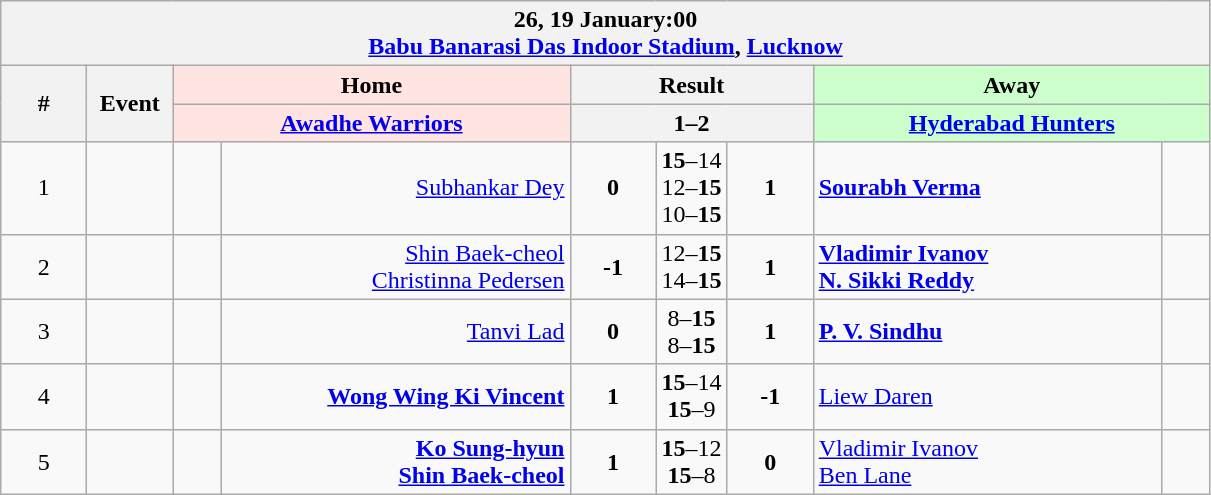<table class="wikitable">
<tr>
<th colspan="9">26, 19 January:00<br><a href='#'>Babu Banarasi Das Indoor Stadium</a>, <a href='#'>Lucknow</a></th>
</tr>
<tr>
<th rowspan="2" width="50">#</th>
<th rowspan="2" width="50">Event</th>
<th colspan="2" width="250" style="background-color:#ffe4e1">Home</th>
<th colspan="3" width="150">Result</th>
<th colspan="2" width="250" style="background-color:#ccffcc">Away</th>
</tr>
<tr>
<th colspan="2" style="background-color:#ffe4e1"><a href='#'>Awadhe Warriors</a></th>
<th colspan="3">1–2</th>
<th colspan="2" style="background-color:#ccffcc"><a href='#'>Hyderabad Hunters</a></th>
</tr>
<tr>
<td align="center">1</td>
<td align="center"></td>
<td align="center" width="25"></td>
<td align="right" width="225"><a href='#'>Subhankar Dey</a> </td>
<td align="center" width="50"><strong>0</strong></td>
<td align="center"><strong>15</strong>–14<br>12–<strong>15</strong><br>10–<strong>15</strong></td>
<td align="center" width="50"><strong>1</strong></td>
<td align="left" width="225"><strong> <a href='#'>Sourabh Verma</a></strong></td>
<td align="center" width="25"></td>
</tr>
<tr>
<td align="center">2</td>
<td align="center"></td>
<td align="center"></td>
<td align="right"><a href='#'>Shin Baek-cheol</a> <br> <a href='#'>Christinna Pedersen</a> </td>
<td align="center"><strong>-1</strong></td>
<td align="center">12–<strong>15</strong><br>14–<strong>15</strong></td>
<td align="center"><strong>1</strong></td>
<td align="left"><strong> <a href='#'>Vladimir Ivanov</a><br> <a href='#'>N. Sikki Reddy</a></strong></td>
<td align="center"></td>
</tr>
<tr>
<td align="center">3</td>
<td align="center"></td>
<td align="center"></td>
<td align="right"><a href='#'>Tanvi Lad</a> </td>
<td align="center"><strong>0</strong></td>
<td align="center">8–<strong>15</strong><br>8–<strong>15</strong></td>
<td align="center"><strong>1</strong></td>
<td align="left"><strong> <a href='#'>P. V. Sindhu</a></strong></td>
<td align="center"></td>
</tr>
<tr>
<td align="center">4</td>
<td align="center"></td>
<td align="center"></td>
<td align="right"><strong> <a href='#'>Wong Wing Ki Vincent</a> </strong></td>
<td align="center"><strong>1</strong></td>
<td align="center"><strong>15</strong>–14<br><strong>15</strong>–9</td>
<td align="center"><strong>-1</strong></td>
<td align="left"><strong></strong> <a href='#'>Liew Daren</a></td>
<td align="center"></td>
</tr>
<tr>
<td align="center">5</td>
<td align="center"></td>
<td align="center"></td>
<td align="right"><strong> <a href='#'>Ko Sung-hyun</a> </strong><br><strong> <a href='#'>Shin Baek-cheol</a> </strong></td>
<td align="center"><strong>1</strong></td>
<td align="center"><strong>15</strong>–12<br><strong>15</strong>–8</td>
<td align="center"><strong>0</strong></td>
<td align="left"> <a href='#'>Vladimir Ivanov</a><br> <a href='#'>Ben Lane</a></td>
<td align="center"></td>
</tr>
</table>
